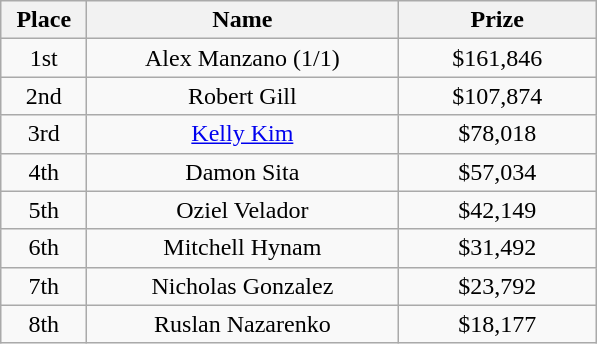<table class="wikitable">
<tr>
<th width="50">Place</th>
<th width="200">Name</th>
<th width="125">Prize</th>
</tr>
<tr>
<td align=center>1st</td>
<td align=center> Alex Manzano (1/1)</td>
<td align=center>$161,846</td>
</tr>
<tr>
<td align=center>2nd</td>
<td align=center> Robert Gill</td>
<td align=center>$107,874</td>
</tr>
<tr>
<td align=center>3rd</td>
<td align=center> <a href='#'>Kelly Kim</a></td>
<td align=center>$78,018</td>
</tr>
<tr>
<td align=center>4th</td>
<td align=center> Damon Sita</td>
<td align=center>$57,034</td>
</tr>
<tr>
<td align=center>5th</td>
<td align=center> Oziel Velador</td>
<td align=center>$42,149</td>
</tr>
<tr>
<td align=center>6th</td>
<td align=center> Mitchell Hynam</td>
<td align=center>$31,492</td>
</tr>
<tr>
<td align=center>7th</td>
<td align=center> Nicholas Gonzalez</td>
<td align=center>$23,792</td>
</tr>
<tr>
<td align=center>8th</td>
<td align=center> Ruslan Nazarenko</td>
<td align=center>$18,177</td>
</tr>
</table>
